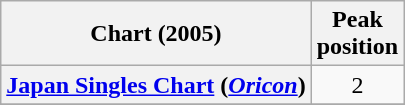<table class="wikitable plainrowheaders sortable" style="text-align:center">
<tr>
<th scope="col">Chart (2005)</th>
<th scope="col">Peak<br>position</th>
</tr>
<tr>
<th scope="row"><a href='#'>Japan Singles Chart</a> (<em><a href='#'>Oricon</a></em>)</th>
<td>2</td>
</tr>
<tr>
</tr>
</table>
